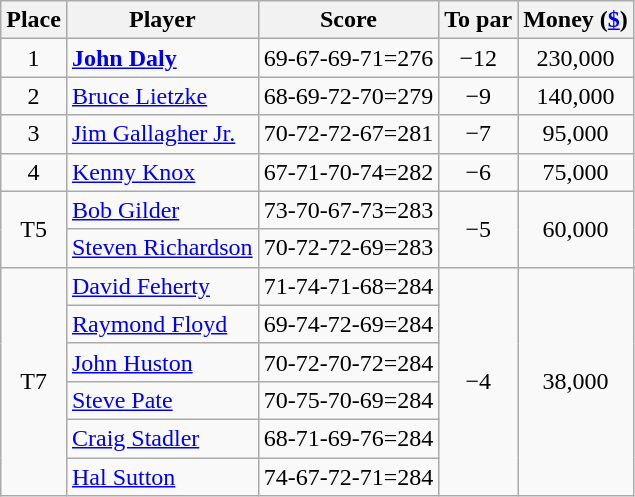<table class="wikitable">
<tr>
<th>Place</th>
<th>Player</th>
<th>Score</th>
<th>To par</th>
<th>Money (<a href='#'>$</a>)</th>
</tr>
<tr>
<td align="center">1</td>
<td> <strong><a href='#'>John Daly</a></strong></td>
<td>69-67-69-71=276</td>
<td align="center">−12</td>
<td align="center">230,000</td>
</tr>
<tr>
<td align="center">2</td>
<td> <a href='#'>Bruce Lietzke</a></td>
<td>68-69-72-70=279</td>
<td align="center">−9</td>
<td align="center">140,000</td>
</tr>
<tr>
<td align="center">3</td>
<td> <a href='#'>Jim Gallagher Jr.</a></td>
<td>70-72-72-67=281</td>
<td align="center">−7</td>
<td align="center">95,000</td>
</tr>
<tr>
<td align="center">4</td>
<td> <a href='#'>Kenny Knox</a></td>
<td>67-71-70-74=282</td>
<td align="center">−6</td>
<td align="center">75,000</td>
</tr>
<tr>
<td rowspan=2 align="center">T5</td>
<td> <a href='#'>Bob Gilder</a></td>
<td>73-70-67-73=283</td>
<td rowspan=2 align="center">−5</td>
<td rowspan=2 align="center">60,000</td>
</tr>
<tr>
<td> <a href='#'>Steven Richardson</a></td>
<td>70-72-72-69=283</td>
</tr>
<tr>
<td rowspan=6 align="center">T7</td>
<td> <a href='#'>David Feherty</a></td>
<td>71-74-71-68=284</td>
<td rowspan=6 align="center">−4</td>
<td rowspan=6 align="center">38,000</td>
</tr>
<tr>
<td> <a href='#'>Raymond Floyd</a></td>
<td>69-74-72-69=284</td>
</tr>
<tr>
<td> <a href='#'>John Huston</a></td>
<td>70-72-70-72=284</td>
</tr>
<tr>
<td> <a href='#'>Steve Pate</a></td>
<td>70-75-70-69=284</td>
</tr>
<tr>
<td> <a href='#'>Craig Stadler</a></td>
<td>68-71-69-76=284</td>
</tr>
<tr>
<td> <a href='#'>Hal Sutton</a></td>
<td>74-67-72-71=284</td>
</tr>
</table>
